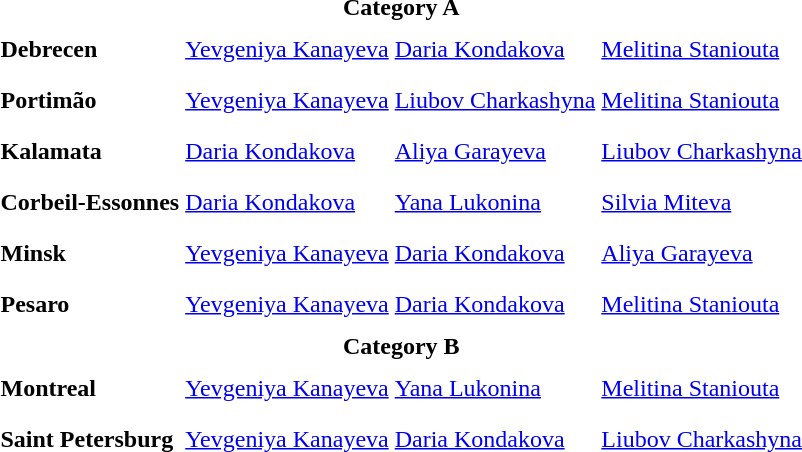<table>
<tr>
<td colspan="4" style="text-align:center;"><strong>Category A</strong></td>
</tr>
<tr>
<th scope=row style="text-align:left">Debrecen </th>
<td style="height:30px;"> <a href='#'>Yevgeniya Kanayeva</a></td>
<td style="height:30px;"> <a href='#'>Daria Kondakova</a></td>
<td style="height:30px;"> <a href='#'>Melitina Staniouta</a></td>
</tr>
<tr>
<th scope=row style="text-align:left">Portimão </th>
<td style="height:30px;"> <a href='#'>Yevgeniya Kanayeva</a></td>
<td style="height:30px;"> <a href='#'>Liubov Charkashyna</a></td>
<td style="height:30px;"> <a href='#'>Melitina Staniouta</a></td>
</tr>
<tr>
<th scope=row style="text-align:left">Kalamata </th>
<td style="height:30px;"> <a href='#'>Daria Kondakova</a></td>
<td style="height:30px;"> <a href='#'>Aliya Garayeva</a></td>
<td style="height:30px;"> <a href='#'>Liubov Charkashyna</a></td>
</tr>
<tr>
<th scope=row style="text-align:left">Corbeil-Essonnes </th>
<td style="height:30px;"> <a href='#'>Daria Kondakova</a></td>
<td style="height:30px;"> <a href='#'>Yana Lukonina</a></td>
<td style="height:30px;"> <a href='#'>Silvia Miteva</a></td>
</tr>
<tr>
<th scope=row style="text-align:left">Minsk </th>
<td style="height:30px;"> <a href='#'>Yevgeniya Kanayeva</a></td>
<td style="height:30px;"> <a href='#'>Daria Kondakova</a></td>
<td style="height:30px;"> <a href='#'>Aliya Garayeva</a></td>
</tr>
<tr>
<th scope=row style="text-align:left">Pesaro </th>
<td style="height:30px;"> <a href='#'>Yevgeniya Kanayeva</a></td>
<td style="height:30px;"> <a href='#'>Daria Kondakova</a></td>
<td style="height:30px;"> <a href='#'>Melitina Staniouta</a></td>
</tr>
<tr>
<td colspan="4" style="text-align:center;"><strong>Category B</strong></td>
</tr>
<tr>
<th scope=row style="text-align:left">Montreal </th>
<td style="height:30px;"> <a href='#'>Yevgeniya Kanayeva</a></td>
<td style="height:30px;"> <a href='#'>Yana Lukonina</a></td>
<td style="height:30px;"> <a href='#'>Melitina Staniouta</a></td>
</tr>
<tr>
<th scope=row style="text-align:left">Saint Petersburg </th>
<td style="height:30px;"> <a href='#'>Yevgeniya Kanayeva</a></td>
<td style="height:30px;"> <a href='#'>Daria Kondakova</a></td>
<td style="height:30px;"> <a href='#'>Liubov Charkashyna</a></td>
</tr>
</table>
